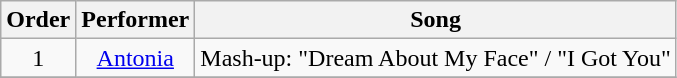<table class="wikitable" style="text-align:center">
<tr>
<th>Order</th>
<th>Performer</th>
<th>Song</th>
</tr>
<tr>
<td>1</td>
<td><a href='#'>Antonia</a></td>
<td>Mash-up: "Dream About My Face" / "I Got You"</td>
</tr>
<tr>
</tr>
</table>
